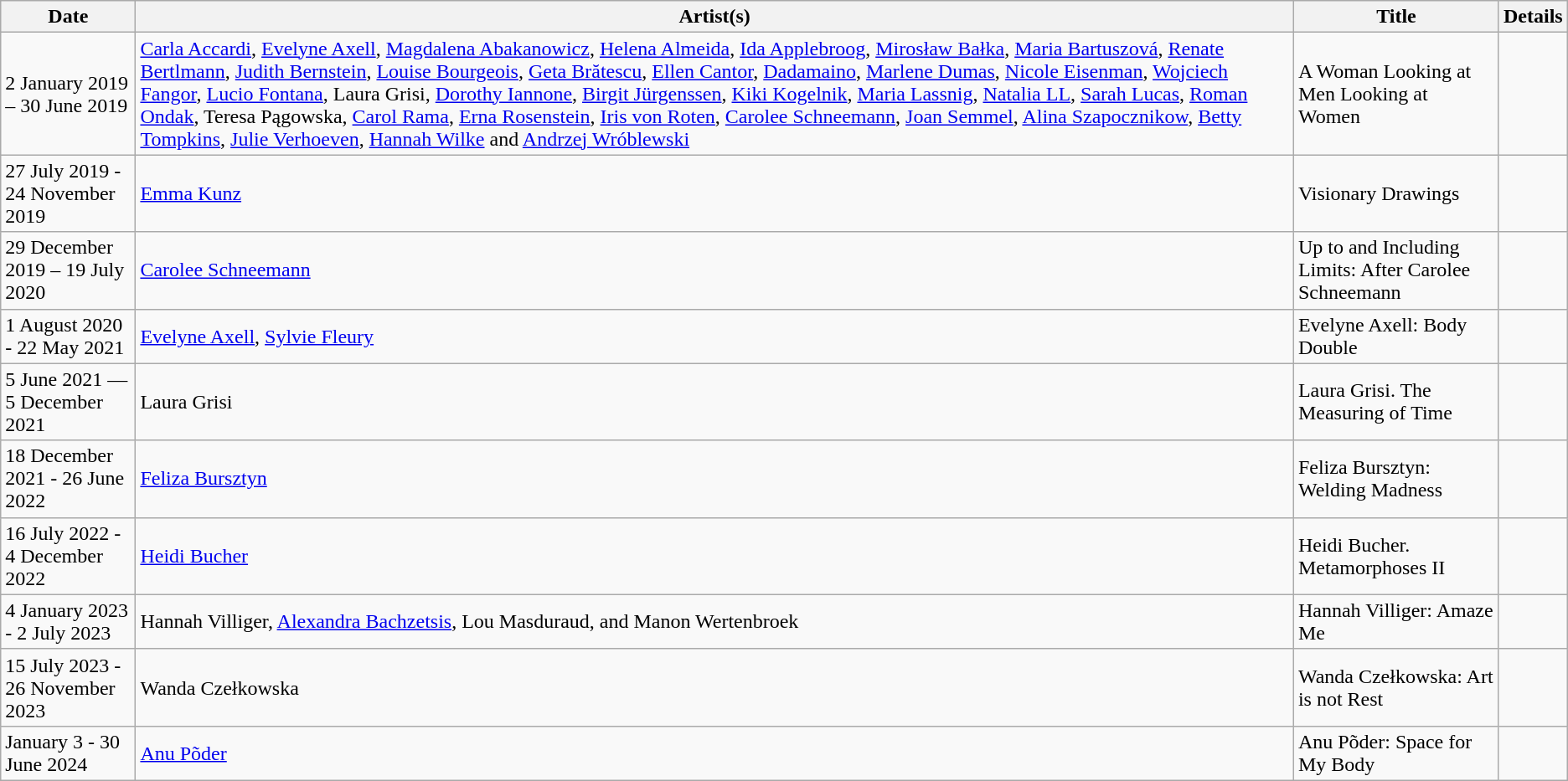<table class="wikitable">
<tr>
<th>Date</th>
<th>Artist(s)</th>
<th>Title</th>
<th>Details</th>
</tr>
<tr>
<td>2 January 2019 – 30 June 2019</td>
<td><a href='#'>Carla Accardi</a>, <a href='#'>Evelyne Axell</a>, <a href='#'>Magdalena Abakanowicz</a>, <a href='#'>Helena Almeida</a>, <a href='#'>Ida Applebroog</a>, <a href='#'>Mirosław Bałka</a>, <a href='#'>Maria Bartuszová</a>, <a href='#'>Renate Bertlmann</a>, <a href='#'>Judith Bernstein</a>, <a href='#'>Louise Bourgeois</a>, <a href='#'>Geta Brătescu</a>, <a href='#'>Ellen Cantor</a>, <a href='#'>Dadamaino</a>, <a href='#'>Marlene Dumas</a>, <a href='#'>Nicole Eisenman</a>, <a href='#'>Wojciech Fangor</a>, <a href='#'>Lucio Fontana</a>, Laura Grisi, <a href='#'>Dorothy Iannone</a>, <a href='#'>Birgit Jürgenssen</a>, <a href='#'>Kiki Kogelnik</a>, <a href='#'>Maria Lassnig</a>, <a href='#'>Natalia LL</a>, <a href='#'>Sarah Lucas</a>, <a href='#'>Roman Ondak</a>, Teresa Pągowska, <a href='#'>Carol Rama</a>, <a href='#'>Erna Rosenstein</a>, <a href='#'>Iris von Roten</a>, <a href='#'>Carolee Schneemann</a>, <a href='#'>Joan Semmel</a>, <a href='#'>Alina Szapocznikow</a>, <a href='#'>Betty Tompkins</a>, <a href='#'>Julie Verhoeven</a>, <a href='#'>Hannah Wilke</a> and <a href='#'>Andrzej Wróblewski</a></td>
<td>A Woman Looking at Men Looking at Women</td>
<td></td>
</tr>
<tr>
<td>27 July 2019 - 24 November 2019</td>
<td><a href='#'>Emma Kunz</a></td>
<td>Visionary Drawings</td>
<td></td>
</tr>
<tr>
<td>29 December 2019 – 19 July 2020</td>
<td><a href='#'>Carolee Schneemann</a></td>
<td>Up to and Including Limits: After Carolee Schneemann</td>
<td></td>
</tr>
<tr>
<td>1 August 2020 - 22 May 2021</td>
<td><a href='#'>Evelyne Axell</a>, <a href='#'>Sylvie Fleury</a></td>
<td>Evelyne Axell: Body Double </td>
<td></td>
</tr>
<tr>
<td>5 June 2021 — 5 December 2021</td>
<td>Laura Grisi</td>
<td>Laura Grisi. The Measuring of Time</td>
<td></td>
</tr>
<tr>
<td>18 December 2021 - 26 June 2022</td>
<td><a href='#'>Feliza Bursztyn</a></td>
<td>Feliza Bursztyn: Welding Madness</td>
<td></td>
</tr>
<tr>
<td>16 July 2022 - 4 December 2022</td>
<td><a href='#'>Heidi Bucher</a></td>
<td>Heidi Bucher. Metamorphoses II</td>
<td></td>
</tr>
<tr>
<td>4 January 2023 - 2 July 2023</td>
<td>Hannah Villiger, <a href='#'>Alexandra Bachzetsis</a>, Lou Masduraud, and Manon Wertenbroek</td>
<td>Hannah Villiger: Amaze Me</td>
<td></td>
</tr>
<tr>
<td>15 July 2023 - 26 November 2023</td>
<td>Wanda Czełkowska</td>
<td>Wanda Czełkowska: Art is not Rest</td>
<td></td>
</tr>
<tr>
<td>January 3 - 30 June 2024</td>
<td><a href='#'>Anu Põder</a></td>
<td>Anu Põder: Space for My Body </td>
<td></td>
</tr>
</table>
